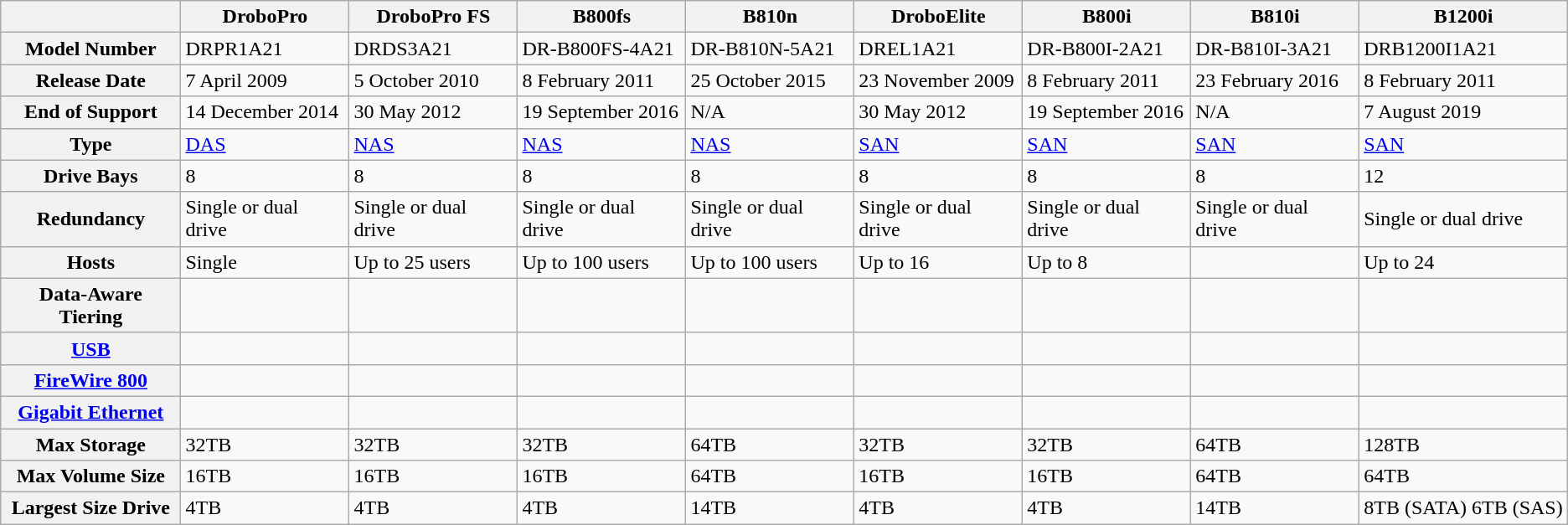<table class="wikitable">
<tr>
<th></th>
<th>DroboPro</th>
<th>DroboPro FS</th>
<th>B800fs</th>
<th>B810n</th>
<th>DroboElite</th>
<th>B800i</th>
<th>B810i</th>
<th>B1200i</th>
</tr>
<tr>
<th>Model Number</th>
<td>DRPR1A21</td>
<td>DRDS3A21</td>
<td>DR-B800FS-4A21</td>
<td>DR-B810N-5A21</td>
<td>DREL1A21</td>
<td>DR-B800I-2A21</td>
<td>DR-B810I-3A21</td>
<td>DRB1200I1A21</td>
</tr>
<tr>
<th>Release Date</th>
<td>7 April 2009</td>
<td>5 October 2010</td>
<td>8 February 2011</td>
<td>25 October 2015</td>
<td>23 November 2009</td>
<td>8 February 2011</td>
<td>23 February 2016</td>
<td>8 February 2011</td>
</tr>
<tr>
<th>End of Support</th>
<td>14 December 2014</td>
<td>30 May 2012</td>
<td>19 September 2016</td>
<td>N/A</td>
<td>30 May 2012</td>
<td>19 September 2016</td>
<td>N/A</td>
<td>7 August 2019</td>
</tr>
<tr>
<th>Type</th>
<td><a href='#'>DAS</a></td>
<td><a href='#'>NAS</a></td>
<td><a href='#'>NAS</a></td>
<td><a href='#'>NAS</a></td>
<td><a href='#'>SAN</a></td>
<td><a href='#'>SAN</a></td>
<td><a href='#'>SAN</a></td>
<td><a href='#'>SAN</a></td>
</tr>
<tr>
<th>Drive Bays</th>
<td>8</td>
<td>8</td>
<td>8</td>
<td>8</td>
<td>8</td>
<td>8</td>
<td>8</td>
<td>12</td>
</tr>
<tr>
<th>Redundancy</th>
<td>Single or dual drive</td>
<td>Single or dual drive</td>
<td>Single or dual drive</td>
<td>Single or dual drive</td>
<td>Single or dual drive</td>
<td>Single or dual drive</td>
<td>Single or dual drive</td>
<td>Single or dual drive</td>
</tr>
<tr>
<th>Hosts</th>
<td>Single</td>
<td>Up to 25 users</td>
<td>Up to 100 users</td>
<td>Up to 100 users</td>
<td>Up to 16</td>
<td>Up to 8</td>
<td></td>
<td>Up to 24</td>
</tr>
<tr>
<th>Data-Aware Tiering</th>
<td></td>
<td></td>
<td></td>
<td></td>
<td></td>
<td></td>
<td></td>
<td></td>
</tr>
<tr>
<th><a href='#'>USB</a></th>
<td></td>
<td></td>
<td></td>
<td></td>
<td></td>
<td></td>
<td></td>
<td></td>
</tr>
<tr>
<th><a href='#'>FireWire 800</a></th>
<td></td>
<td></td>
<td></td>
<td></td>
<td></td>
<td></td>
<td></td>
<td></td>
</tr>
<tr>
<th><a href='#'>Gigabit Ethernet</a></th>
<td></td>
<td></td>
<td></td>
<td></td>
<td></td>
<td></td>
<td></td>
<td></td>
</tr>
<tr>
<th>Max Storage</th>
<td>32TB</td>
<td>32TB</td>
<td>32TB</td>
<td>64TB</td>
<td>32TB</td>
<td>32TB</td>
<td>64TB</td>
<td>128TB</td>
</tr>
<tr>
<th>Max Volume Size</th>
<td>16TB</td>
<td>16TB</td>
<td>16TB</td>
<td>64TB</td>
<td>16TB</td>
<td>16TB</td>
<td>64TB</td>
<td>64TB</td>
</tr>
<tr>
<th>Largest Size Drive</th>
<td>4TB</td>
<td>4TB</td>
<td>4TB</td>
<td>14TB</td>
<td>4TB</td>
<td>4TB</td>
<td>14TB</td>
<td>8TB (SATA) 6TB (SAS)</td>
</tr>
</table>
